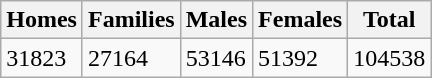<table class="wikitable">
<tr>
<th>Homes</th>
<th>Families</th>
<th>Males</th>
<th>Females</th>
<th>Total</th>
</tr>
<tr>
<td>31823</td>
<td>27164</td>
<td>53146</td>
<td>51392</td>
<td>104538</td>
</tr>
</table>
